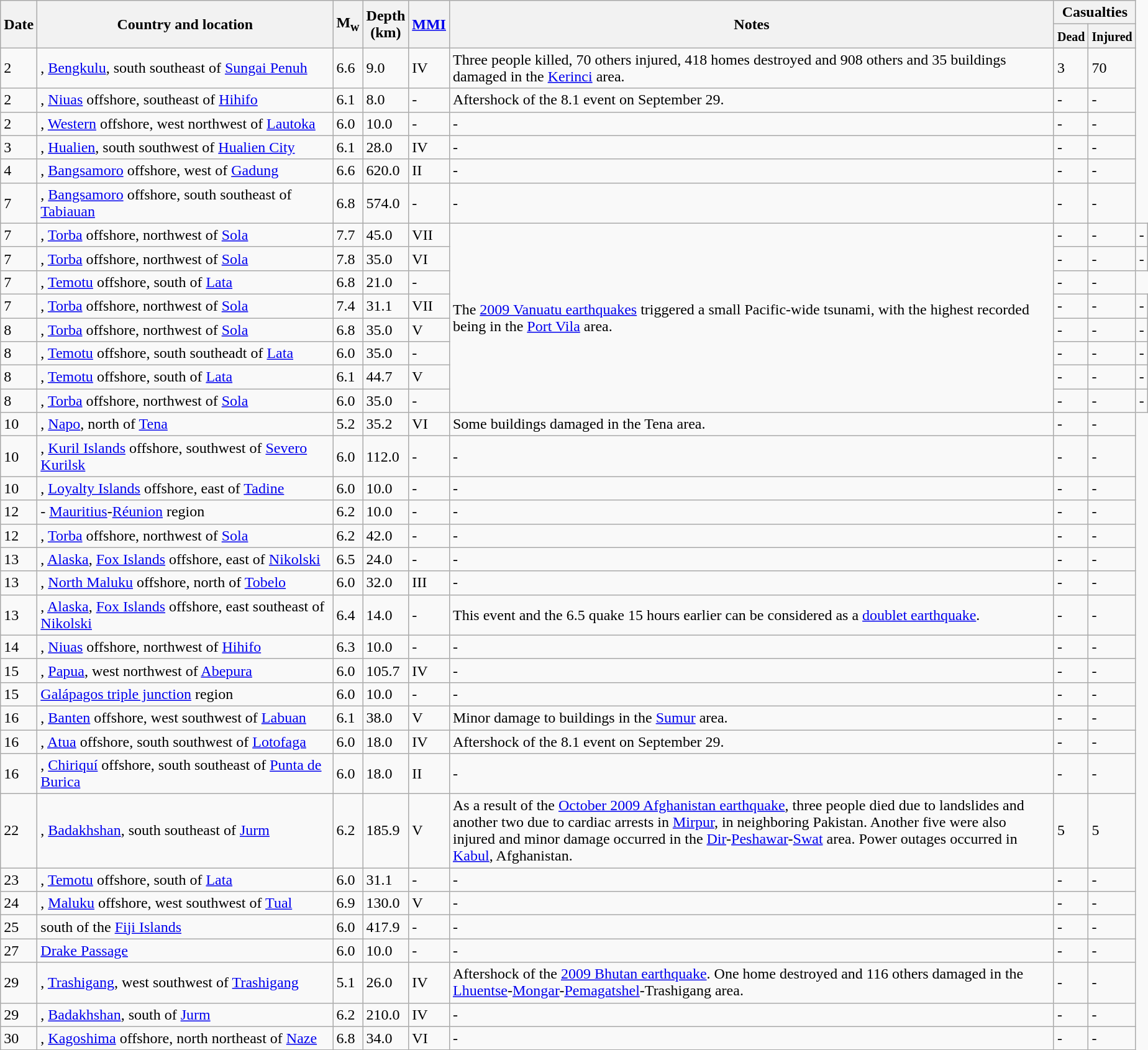<table class="wikitable sortable" style="border:1px black; margin-left:1em;">
<tr>
<th rowspan="2">Date</th>
<th rowspan="2" style="width: 310px">Country and location</th>
<th rowspan="2">M<sub>w</sub></th>
<th rowspan="2">Depth<br>(km)</th>
<th rowspan="2"><a href='#'>MMI</a></th>
<th rowspan="2" class="unsortable">Notes</th>
<th colspan="2">Casualties</th>
</tr>
<tr>
<th><small>Dead</small></th>
<th><small>Injured</small></th>
</tr>
<tr>
<td>2</td>
<td>, <a href='#'>Bengkulu</a>,  south southeast of <a href='#'>Sungai Penuh</a></td>
<td>6.6</td>
<td>9.0</td>
<td>IV</td>
<td>Three people killed, 70 others injured, 418 homes destroyed and 908 others and 35 buildings damaged in the <a href='#'>Kerinci</a> area.</td>
<td>3</td>
<td>70</td>
</tr>
<tr>
<td>2</td>
<td>, <a href='#'>Niuas</a> offshore,  southeast of <a href='#'>Hihifo</a></td>
<td>6.1</td>
<td>8.0</td>
<td>-</td>
<td>Aftershock of the 8.1 event on September 29.</td>
<td>-</td>
<td>-</td>
</tr>
<tr>
<td>2</td>
<td>, <a href='#'>Western</a> offshore,  west northwest of <a href='#'>Lautoka</a></td>
<td>6.0</td>
<td>10.0</td>
<td>-</td>
<td>-</td>
<td>-</td>
<td>-</td>
</tr>
<tr>
<td>3</td>
<td>, <a href='#'>Hualien</a>,  south southwest of <a href='#'>Hualien City</a></td>
<td>6.1</td>
<td>28.0</td>
<td>IV</td>
<td>-</td>
<td>-</td>
<td>-</td>
</tr>
<tr>
<td>4</td>
<td>, <a href='#'>Bangsamoro</a> offshore,  west of <a href='#'>Gadung</a></td>
<td>6.6</td>
<td>620.0</td>
<td>II</td>
<td>-</td>
<td>-</td>
<td>-</td>
</tr>
<tr>
<td>7</td>
<td>, <a href='#'>Bangsamoro</a> offshore,  south southeast of <a href='#'>Tabiauan</a></td>
<td>6.8</td>
<td>574.0</td>
<td>-</td>
<td>-</td>
<td>-</td>
<td>-</td>
</tr>
<tr>
<td>7</td>
<td>, <a href='#'>Torba</a> offshore,  northwest of <a href='#'>Sola</a></td>
<td>7.7</td>
<td>45.0</td>
<td>VII</td>
<td rowspan="8">The <a href='#'>2009 Vanuatu earthquakes</a> triggered a small Pacific-wide tsunami, with the highest recorded being  in the <a href='#'>Port Vila</a> area.</td>
<td>-</td>
<td>-</td>
<td>-</td>
</tr>
<tr>
<td>7</td>
<td>, <a href='#'>Torba</a> offshore,  northwest of <a href='#'>Sola</a></td>
<td>7.8</td>
<td>35.0</td>
<td>VI</td>
<td>-</td>
<td>-</td>
<td>-</td>
</tr>
<tr>
<td>7</td>
<td>, <a href='#'>Temotu</a> offshore,  south of <a href='#'>Lata</a></td>
<td>6.8</td>
<td>21.0</td>
<td>-</td>
<td>-</td>
<td>-</td>
</tr>
<tr>
<td>7</td>
<td>, <a href='#'>Torba</a> offshore,  northwest of <a href='#'>Sola</a></td>
<td>7.4</td>
<td>31.1</td>
<td>VII</td>
<td>-</td>
<td>-</td>
<td>-</td>
</tr>
<tr>
<td>8</td>
<td>, <a href='#'>Torba</a> offshore,  northwest of <a href='#'>Sola</a></td>
<td>6.8</td>
<td>35.0</td>
<td>V</td>
<td>-</td>
<td>-</td>
<td>-</td>
</tr>
<tr>
<td>8</td>
<td>, <a href='#'>Temotu</a> offshore,  south southeadt of <a href='#'>Lata</a></td>
<td>6.0</td>
<td>35.0</td>
<td>-</td>
<td>-</td>
<td>-</td>
<td>-</td>
</tr>
<tr>
<td>8</td>
<td>, <a href='#'>Temotu</a> offshore,  south of <a href='#'>Lata</a></td>
<td>6.1</td>
<td>44.7</td>
<td>V</td>
<td>-</td>
<td>-</td>
<td>-</td>
</tr>
<tr>
<td>8</td>
<td>, <a href='#'>Torba</a> offshore,  northwest of <a href='#'>Sola</a></td>
<td>6.0</td>
<td>35.0</td>
<td>-</td>
<td>-</td>
<td>-</td>
<td>-</td>
</tr>
<tr>
<td>10</td>
<td>, <a href='#'>Napo</a>,  north of <a href='#'>Tena</a></td>
<td>5.2</td>
<td>35.2</td>
<td>VI</td>
<td>Some buildings damaged in the Tena area.</td>
<td>-</td>
<td>-</td>
</tr>
<tr>
<td>10</td>
<td>, <a href='#'>Kuril Islands</a> offshore,  southwest of <a href='#'>Severo Kurilsk</a></td>
<td>6.0</td>
<td>112.0</td>
<td>-</td>
<td>-</td>
<td>-</td>
<td>-</td>
</tr>
<tr>
<td>10</td>
<td>, <a href='#'>Loyalty Islands</a> offshore,  east of <a href='#'>Tadine</a></td>
<td>6.0</td>
<td>10.0</td>
<td>-</td>
<td>-</td>
<td>-</td>
<td>-</td>
</tr>
<tr>
<td>12</td>
<td>- <a href='#'>Mauritius</a>-<a href='#'>Réunion</a> region</td>
<td>6.2</td>
<td>10.0</td>
<td>-</td>
<td>-</td>
<td>-</td>
<td>-</td>
</tr>
<tr>
<td>12</td>
<td>, <a href='#'>Torba</a> offshore,  northwest of <a href='#'>Sola</a></td>
<td>6.2</td>
<td>42.0</td>
<td>-</td>
<td>-</td>
<td>-</td>
<td>-</td>
</tr>
<tr>
<td>13</td>
<td>, <a href='#'>Alaska</a>, <a href='#'>Fox Islands</a> offshore,  east of <a href='#'>Nikolski</a></td>
<td>6.5</td>
<td>24.0</td>
<td>-</td>
<td>-</td>
<td>-</td>
<td>-</td>
</tr>
<tr>
<td>13</td>
<td>, <a href='#'>North Maluku</a> offshore,  north of <a href='#'>Tobelo</a></td>
<td>6.0</td>
<td>32.0</td>
<td>III</td>
<td>-</td>
<td>-</td>
<td>-</td>
</tr>
<tr>
<td>13</td>
<td>, <a href='#'>Alaska</a>, <a href='#'>Fox Islands</a> offshore,  east southeast of <a href='#'>Nikolski</a></td>
<td>6.4</td>
<td>14.0</td>
<td>-</td>
<td>This event and the 6.5 quake 15 hours earlier can be considered as a <a href='#'>doublet earthquake</a>.</td>
<td>-</td>
<td>-</td>
</tr>
<tr>
<td>14</td>
<td>, <a href='#'>Niuas</a> offshore,  northwest of <a href='#'>Hihifo</a></td>
<td>6.3</td>
<td>10.0</td>
<td>-</td>
<td>-</td>
<td>-</td>
<td>-</td>
</tr>
<tr>
<td>15</td>
<td>, <a href='#'>Papua</a>,  west northwest of <a href='#'>Abepura</a></td>
<td>6.0</td>
<td>105.7</td>
<td>IV</td>
<td>-</td>
<td>-</td>
<td>-</td>
</tr>
<tr>
<td>15</td>
<td><a href='#'>Galápagos triple junction</a> region</td>
<td>6.0</td>
<td>10.0</td>
<td>-</td>
<td>-</td>
<td>-</td>
<td>-</td>
</tr>
<tr>
<td>16</td>
<td>, <a href='#'>Banten</a> offshore,  west southwest of <a href='#'>Labuan</a></td>
<td>6.1</td>
<td>38.0</td>
<td>V</td>
<td>Minor damage to buildings in the <a href='#'>Sumur</a> area.</td>
<td>-</td>
<td>-</td>
</tr>
<tr>
<td>16</td>
<td>, <a href='#'>Atua</a> offshore,  south southwest of <a href='#'>Lotofaga</a></td>
<td>6.0</td>
<td>18.0</td>
<td>IV</td>
<td>Aftershock of the 8.1 event on September 29.</td>
<td>-</td>
<td>-</td>
</tr>
<tr>
<td>16</td>
<td>, <a href='#'>Chiriquí</a> offshore,  south southeast of <a href='#'>Punta de Burica</a></td>
<td>6.0</td>
<td>18.0</td>
<td>II</td>
<td>-</td>
<td>-</td>
<td>-</td>
</tr>
<tr>
<td>22</td>
<td>, <a href='#'>Badakhshan</a>,  south southeast of <a href='#'>Jurm</a></td>
<td>6.2</td>
<td>185.9</td>
<td>V</td>
<td>As a result of the <a href='#'>October 2009 Afghanistan earthquake</a>, three people died due to landslides and another two due to cardiac arrests in <a href='#'>Mirpur</a>, in neighboring Pakistan. Another five were also injured and minor damage occurred in the <a href='#'>Dir</a>-<a href='#'>Peshawar</a>-<a href='#'>Swat</a> area. Power outages occurred in <a href='#'>Kabul</a>, Afghanistan.</td>
<td>5</td>
<td>5</td>
</tr>
<tr>
<td>23</td>
<td>, <a href='#'>Temotu</a> offshore,  south of <a href='#'>Lata</a></td>
<td>6.0</td>
<td>31.1</td>
<td>-</td>
<td>-</td>
<td>-</td>
<td>-</td>
</tr>
<tr>
<td>24</td>
<td>, <a href='#'>Maluku</a> offshore,  west southwest of <a href='#'>Tual</a></td>
<td>6.9</td>
<td>130.0</td>
<td>V</td>
<td>-</td>
<td>-</td>
<td>-</td>
</tr>
<tr>
<td>25</td>
<td>south of the <a href='#'>Fiji Islands</a></td>
<td>6.0</td>
<td>417.9</td>
<td>-</td>
<td>-</td>
<td>-</td>
<td>-</td>
</tr>
<tr>
<td>27</td>
<td><a href='#'>Drake Passage</a></td>
<td>6.0</td>
<td>10.0</td>
<td>-</td>
<td>-</td>
<td>-</td>
<td>-</td>
</tr>
<tr>
<td>29</td>
<td>, <a href='#'>Trashigang</a>,  west southwest of <a href='#'>Trashigang</a></td>
<td>5.1</td>
<td>26.0</td>
<td>IV</td>
<td>Aftershock of the <a href='#'>2009 Bhutan earthquake</a>. One home destroyed and 116 others damaged in the <a href='#'>Lhuentse</a>-<a href='#'>Mongar</a>-<a href='#'>Pemagatshel</a>-Trashigang area.</td>
<td>-</td>
<td>-</td>
</tr>
<tr>
<td>29</td>
<td>, <a href='#'>Badakhshan</a>,  south of <a href='#'>Jurm</a></td>
<td>6.2</td>
<td>210.0</td>
<td>IV</td>
<td>-</td>
<td>-</td>
<td>-</td>
</tr>
<tr>
<td>30</td>
<td>, <a href='#'>Kagoshima</a> offshore,  north northeast of <a href='#'>Naze</a></td>
<td>6.8</td>
<td>34.0</td>
<td>VI</td>
<td>-</td>
<td>-</td>
<td>-</td>
</tr>
<tr>
</tr>
</table>
